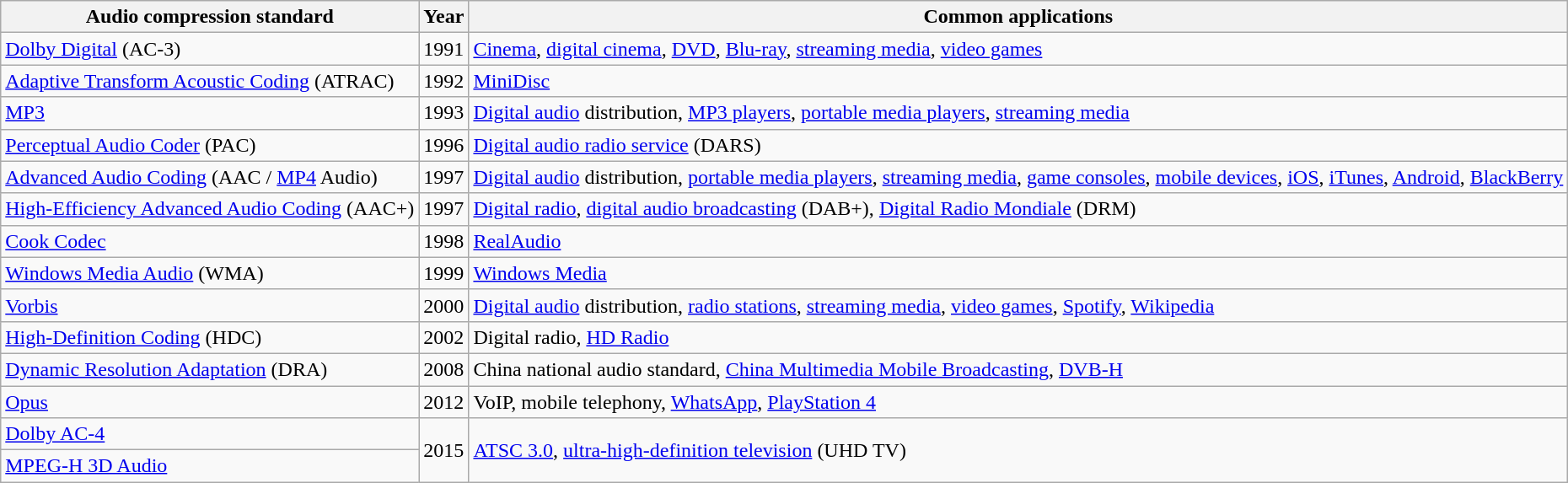<table class="wikitable">
<tr>
<th>Audio compression standard</th>
<th>Year</th>
<th>Common applications</th>
</tr>
<tr>
<td><a href='#'>Dolby Digital</a> (AC-3)</td>
<td>1991</td>
<td><a href='#'>Cinema</a>, <a href='#'>digital cinema</a>, <a href='#'>DVD</a>, <a href='#'>Blu-ray</a>, <a href='#'>streaming media</a>, <a href='#'>video games</a></td>
</tr>
<tr>
<td><a href='#'>Adaptive Transform Acoustic Coding</a> (ATRAC)</td>
<td>1992</td>
<td><a href='#'>MiniDisc</a></td>
</tr>
<tr>
<td><a href='#'>MP3</a></td>
<td>1993</td>
<td><a href='#'>Digital audio</a> distribution, <a href='#'>MP3 players</a>, <a href='#'>portable media players</a>, <a href='#'>streaming media</a></td>
</tr>
<tr>
<td><a href='#'>Perceptual Audio Coder</a> (PAC)</td>
<td>1996</td>
<td><a href='#'>Digital audio radio service</a> (DARS)</td>
</tr>
<tr>
<td><a href='#'>Advanced Audio Coding</a> (AAC / <a href='#'>MP4</a> Audio)</td>
<td>1997</td>
<td><a href='#'>Digital audio</a> distribution, <a href='#'>portable media players</a>, <a href='#'>streaming media</a>, <a href='#'>game consoles</a>, <a href='#'>mobile devices</a>, <a href='#'>iOS</a>, <a href='#'>iTunes</a>, <a href='#'>Android</a>, <a href='#'>BlackBerry</a></td>
</tr>
<tr>
<td><a href='#'>High-Efficiency Advanced Audio Coding</a> (AAC+)</td>
<td>1997</td>
<td><a href='#'>Digital radio</a>, <a href='#'>digital audio broadcasting</a> (DAB+), <a href='#'>Digital Radio Mondiale</a> (DRM)</td>
</tr>
<tr>
<td><a href='#'>Cook Codec</a></td>
<td>1998</td>
<td><a href='#'>RealAudio</a></td>
</tr>
<tr>
<td><a href='#'>Windows Media Audio</a> (WMA)</td>
<td>1999</td>
<td><a href='#'>Windows Media</a></td>
</tr>
<tr>
<td><a href='#'>Vorbis</a></td>
<td>2000</td>
<td><a href='#'>Digital audio</a> distribution, <a href='#'>radio stations</a>, <a href='#'>streaming media</a>, <a href='#'>video games</a>, <a href='#'>Spotify</a>, <a href='#'>Wikipedia</a></td>
</tr>
<tr>
<td><a href='#'>High-Definition Coding</a> (HDC)</td>
<td>2002</td>
<td>Digital radio, <a href='#'>HD Radio</a></td>
</tr>
<tr>
<td><a href='#'>Dynamic Resolution Adaptation</a> (DRA)</td>
<td>2008</td>
<td>China national audio standard, <a href='#'>China Multimedia Mobile Broadcasting</a>, <a href='#'>DVB-H</a></td>
</tr>
<tr>
<td><a href='#'>Opus</a></td>
<td>2012</td>
<td>VoIP, mobile telephony, <a href='#'>WhatsApp</a>, <a href='#'>PlayStation 4</a></td>
</tr>
<tr>
<td><a href='#'>Dolby AC-4</a></td>
<td rowspan="2">2015</td>
<td rowspan="2"><a href='#'>ATSC 3.0</a>, <a href='#'>ultra-high-definition television</a> (UHD TV)</td>
</tr>
<tr>
<td><a href='#'>MPEG-H 3D Audio</a></td>
</tr>
</table>
